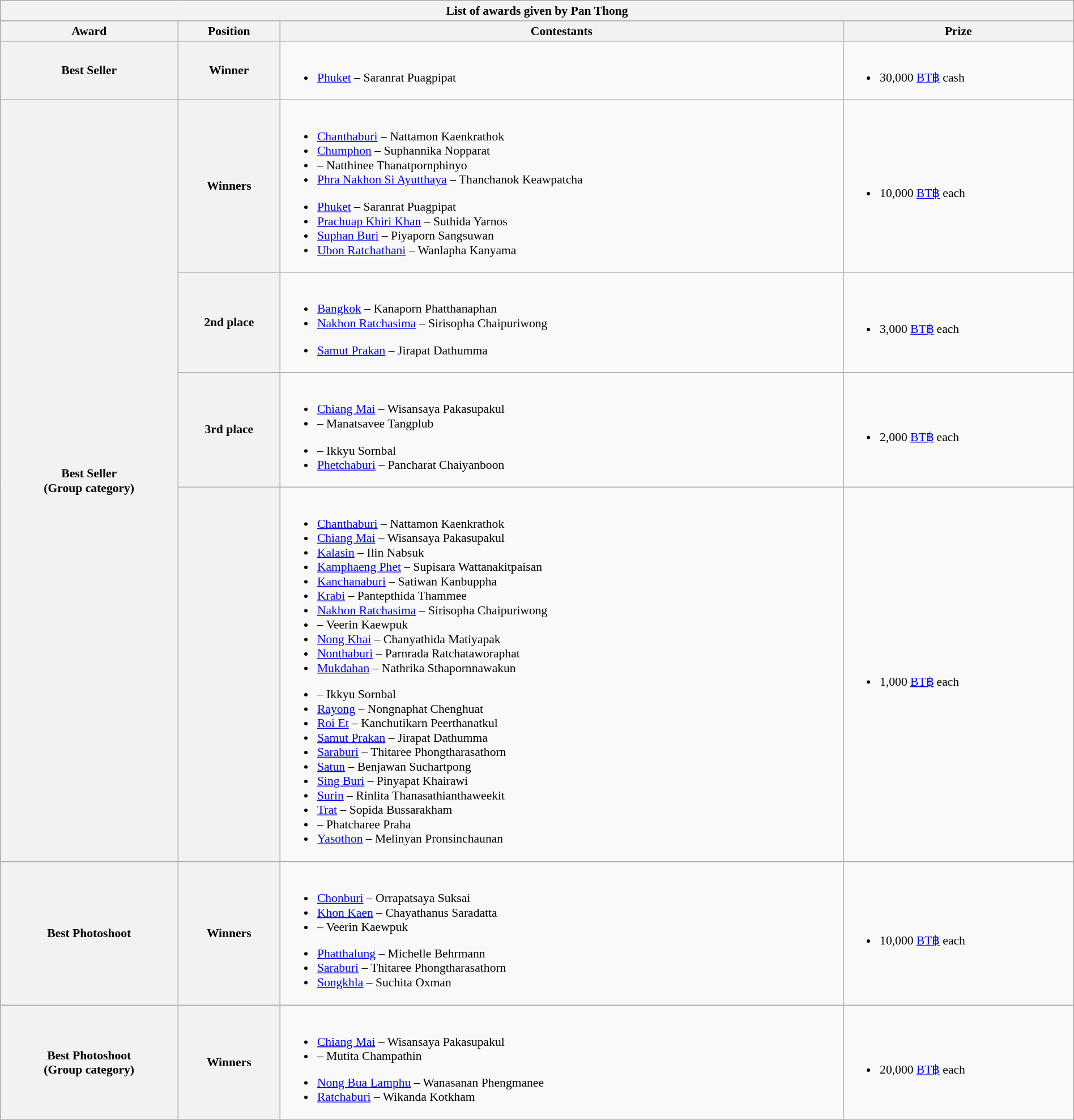<table role="presentation" class="wikitable mw-collapsible mw-collapsed" style="font-size: 90%; width: 100%">
<tr>
<th colspan=4>List of awards given by Pan Thong</th>
</tr>
<tr>
<th>Award</th>
<th>Position</th>
<th>Contestants</th>
<th>Prize</th>
</tr>
<tr>
<th>Best Seller</th>
<th>Winner</th>
<td><br><ul><li><a href='#'>Phuket</a> – Saranrat Puagpipat</li></ul></td>
<td><br><ul><li>30,000 <a href='#'>BT฿</a> cash</li></ul></td>
</tr>
<tr>
<th rowspan=4>Best Seller<br>(Group category)</th>
<th>Winners</th>
<td><br><ul><li><a href='#'>Chanthaburi</a> – Nattamon Kaenkrathok</li><li><a href='#'>Chumphon</a> –	Suphannika Nopparat</li><li> – Natthinee Thanatpornphinyo</li><li><a href='#'>Phra Nakhon Si Ayutthaya</a> –	Thanchanok Keawpatcha</li></ul><ul><li><a href='#'>Phuket</a> – Saranrat Puagpipat</li><li><a href='#'>Prachuap Khiri Khan</a> – Suthida Yarnos</li><li><a href='#'>Suphan Buri</a> – Piyaporn Sangsuwan</li><li><a href='#'>Ubon Ratchathani</a> –	Wanlapha Kanyama</li></ul></td>
<td><br><ul><li>10,000 <a href='#'>BT฿</a> each</li></ul></td>
</tr>
<tr>
<th>2nd place</th>
<td><br><ul><li><a href='#'>Bangkok</a> – Kanaporn Phatthanaphan</li><li><a href='#'>Nakhon Ratchasima</a> – Sirisopha Chaipuriwong</li></ul><ul><li><a href='#'>Samut Prakan</a> –	Jirapat Dathumma</li></ul></td>
<td><br><ul><li>3,000 <a href='#'>BT฿</a> each</li></ul></td>
</tr>
<tr>
<th>3rd place</th>
<td><br><ul><li><a href='#'>Chiang Mai</a> –	Wisansaya Pakasupakul</li><li> – Manatsavee Tangplub</li></ul><ul><li> – Ikkyu Sornbal</li><li><a href='#'>Phetchaburi</a> – Pancharat Chaiyanboon</li></ul></td>
<td><br><ul><li>2,000 <a href='#'>BT฿</a> each</li></ul></td>
</tr>
<tr>
<th></th>
<td><br><ul><li><a href='#'>Chanthaburi</a> – Nattamon Kaenkrathok</li><li><a href='#'>Chiang Mai</a> –	Wisansaya Pakasupakul</li><li><a href='#'>Kalasin</a> – Ilin Nabsuk</li><li><a href='#'>Kamphaeng Phet</a> –	Supisara Wattanakitpaisan</li><li><a href='#'>Kanchanaburi</a> –	Satiwan Kanbuppha</li><li><a href='#'>Krabi</a> – Pantepthida Thammee</li><li><a href='#'>Nakhon Ratchasima</a> – Sirisopha Chaipuriwong</li><li> – Veerin Kaewpuk</li><li><a href='#'>Nong Khai</a> – Chanyathida Matiyapak</li><li><a href='#'>Nonthaburi</a> –	Parnrada Ratchataworaphat</li><li><a href='#'>Mukdahan</a> – Nathrika Sthapornnawakun</li></ul><ul><li> – Ikkyu Sornbal</li><li><a href='#'>Rayong</a> –	Nongnaphat Chenghuat</li><li><a href='#'>Roi Et</a> –	Kanchutikarn Peerthanatkul</li><li><a href='#'>Samut Prakan</a> –	Jirapat Dathumma</li><li><a href='#'>Saraburi</a> –	Thitaree Phongtharasathorn</li><li><a href='#'>Satun</a> – Benjawan Suchartpong</li><li><a href='#'>Sing Buri</a> – Pinyapat Khairawi</li><li><a href='#'>Surin</a> – Rinlita Thanasathianthaweekit</li><li><a href='#'>Trat</a> –	Sopida Bussarakham</li><li> – Phatcharee Praha</li><li><a href='#'>Yasothon</a> –	Melinyan Pronsinchaunan</li></ul></td>
<td><br><ul><li>1,000 <a href='#'>BT฿</a> each</li></ul></td>
</tr>
<tr>
<th>Best Photoshoot</th>
<th>Winners</th>
<td><br><ul><li><a href='#'>Chonburi</a> –	Orrapatsaya Suksai</li><li><a href='#'>Khon Kaen</a> – Chayathanus Saradatta</li><li> – Veerin Kaewpuk</li></ul><ul><li><a href='#'>Phatthalung</a> – Michelle Behrmann</li><li><a href='#'>Saraburi</a> –	Thitaree Phongtharasathorn</li><li><a href='#'>Songkhla</a> –	Suchita Oxman</li></ul></td>
<td><br><ul><li>10,000 <a href='#'>BT฿</a> each</li></ul></td>
</tr>
<tr>
<th>Best Photoshoot<br>(Group category)</th>
<th>Winners</th>
<td><br><ul><li><a href='#'>Chiang Mai</a> –	Wisansaya Pakasupakul</li><li> –	Mutita Champathin</li></ul><ul><li><a href='#'>Nong Bua Lamphu</a> – Wanasanan Phengmanee</li><li><a href='#'>Ratchaburi</a> – Wikanda Kotkham</li></ul></td>
<td><br><ul><li>20,000 <a href='#'>BT฿</a> each</li></ul></td>
</tr>
</table>
